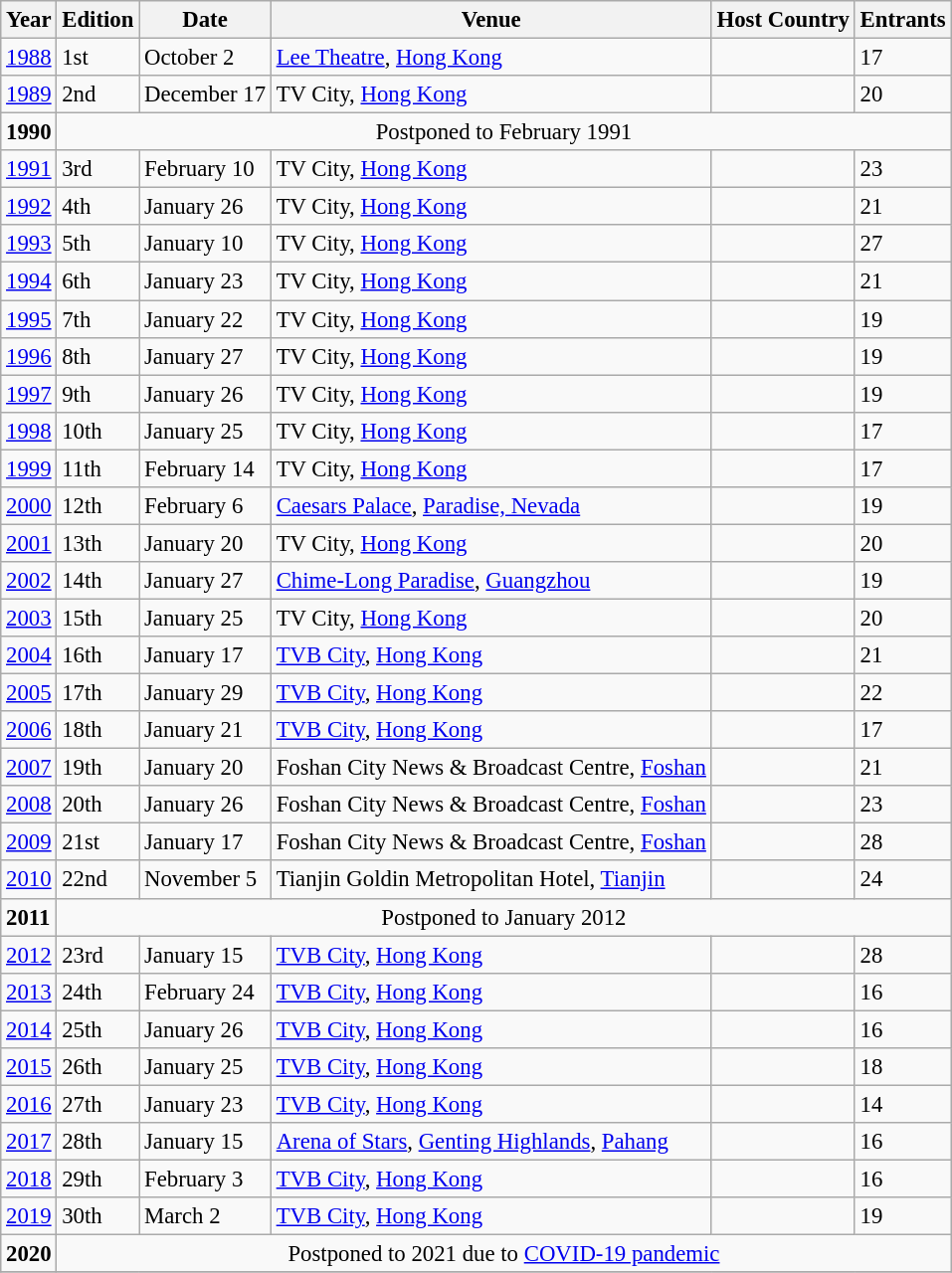<table class="wikitable sortable" style="font-size: 95%;">
<tr>
<th>Year</th>
<th>Edition</th>
<th>Date</th>
<th>Venue</th>
<th>Host Country</th>
<th>Entrants</th>
</tr>
<tr>
<td><a href='#'>1988</a></td>
<td>1st</td>
<td>October 2</td>
<td><a href='#'>Lee Theatre</a>, <a href='#'>Hong Kong</a></td>
<td></td>
<td>17</td>
</tr>
<tr>
<td><a href='#'>1989</a></td>
<td>2nd</td>
<td>December 17</td>
<td>TV City, <a href='#'>Hong Kong</a></td>
<td></td>
<td>20</td>
</tr>
<tr>
<td><strong>1990</strong></td>
<td align="center" colspan="5">Postponed to February 1991</td>
</tr>
<tr>
<td><a href='#'>1991</a></td>
<td>3rd</td>
<td>February 10</td>
<td>TV City, <a href='#'>Hong Kong</a></td>
<td></td>
<td>23</td>
</tr>
<tr>
<td><a href='#'>1992</a></td>
<td>4th</td>
<td>January 26</td>
<td>TV City, <a href='#'>Hong Kong</a></td>
<td></td>
<td>21</td>
</tr>
<tr>
<td><a href='#'>1993</a></td>
<td>5th</td>
<td>January 10</td>
<td>TV City, <a href='#'>Hong Kong</a></td>
<td></td>
<td>27</td>
</tr>
<tr>
<td><a href='#'>1994</a></td>
<td>6th</td>
<td>January 23</td>
<td>TV City, <a href='#'>Hong Kong</a></td>
<td></td>
<td>21</td>
</tr>
<tr>
<td><a href='#'>1995</a></td>
<td>7th</td>
<td>January 22</td>
<td>TV City, <a href='#'>Hong Kong</a></td>
<td></td>
<td>19</td>
</tr>
<tr>
<td><a href='#'>1996</a></td>
<td>8th</td>
<td>January 27</td>
<td>TV City, <a href='#'>Hong Kong</a></td>
<td></td>
<td>19</td>
</tr>
<tr>
<td><a href='#'>1997</a></td>
<td>9th</td>
<td>January 26</td>
<td>TV City, <a href='#'>Hong Kong</a></td>
<td></td>
<td>19</td>
</tr>
<tr>
<td><a href='#'>1998</a></td>
<td>10th</td>
<td>January 25</td>
<td>TV City, <a href='#'>Hong Kong</a></td>
<td></td>
<td>17</td>
</tr>
<tr>
<td><a href='#'>1999</a></td>
<td>11th</td>
<td>February 14</td>
<td>TV City, <a href='#'>Hong Kong</a></td>
<td></td>
<td>17</td>
</tr>
<tr>
<td><a href='#'>2000</a></td>
<td>12th</td>
<td>February 6</td>
<td><a href='#'>Caesars Palace</a>, <a href='#'>Paradise, Nevada</a></td>
<td></td>
<td>19</td>
</tr>
<tr>
<td><a href='#'>2001</a></td>
<td>13th</td>
<td>January 20</td>
<td>TV City, <a href='#'>Hong Kong</a></td>
<td></td>
<td>20</td>
</tr>
<tr>
<td><a href='#'>2002</a></td>
<td>14th</td>
<td>January 27</td>
<td><a href='#'>Chime-Long Paradise</a>, <a href='#'>Guangzhou</a></td>
<td></td>
<td>19</td>
</tr>
<tr>
<td><a href='#'>2003</a></td>
<td>15th</td>
<td>January 25</td>
<td>TV City, <a href='#'>Hong Kong</a></td>
<td></td>
<td>20</td>
</tr>
<tr>
<td><a href='#'>2004</a></td>
<td>16th</td>
<td>January 17</td>
<td><a href='#'>TVB City</a>, <a href='#'>Hong Kong</a></td>
<td></td>
<td>21</td>
</tr>
<tr>
<td><a href='#'>2005</a></td>
<td>17th</td>
<td>January 29</td>
<td><a href='#'>TVB City</a>, <a href='#'>Hong Kong</a></td>
<td></td>
<td>22</td>
</tr>
<tr>
<td><a href='#'>2006</a></td>
<td>18th</td>
<td>January 21</td>
<td><a href='#'>TVB City</a>, <a href='#'>Hong Kong</a></td>
<td></td>
<td>17</td>
</tr>
<tr>
<td><a href='#'>2007</a></td>
<td>19th</td>
<td>January 20</td>
<td>Foshan City News & Broadcast Centre, <a href='#'>Foshan</a></td>
<td></td>
<td>21</td>
</tr>
<tr>
<td><a href='#'>2008</a></td>
<td>20th</td>
<td>January 26</td>
<td>Foshan City News & Broadcast Centre, <a href='#'>Foshan</a></td>
<td></td>
<td>23</td>
</tr>
<tr>
<td><a href='#'>2009</a></td>
<td>21st</td>
<td>January 17</td>
<td>Foshan City News & Broadcast Centre, <a href='#'>Foshan</a></td>
<td></td>
<td>28</td>
</tr>
<tr>
<td><a href='#'>2010</a></td>
<td>22nd</td>
<td>November 5</td>
<td>Tianjin Goldin Metropolitan Hotel, <a href='#'>Tianjin</a></td>
<td></td>
<td>24</td>
</tr>
<tr>
<td><strong>2011</strong></td>
<td align="center" colspan="5">Postponed to January 2012</td>
</tr>
<tr>
<td><a href='#'>2012</a></td>
<td>23rd</td>
<td>January 15</td>
<td><a href='#'>TVB City</a>, <a href='#'>Hong Kong</a></td>
<td></td>
<td>28</td>
</tr>
<tr>
<td><a href='#'>2013</a></td>
<td>24th</td>
<td>February 24</td>
<td><a href='#'>TVB City</a>, <a href='#'>Hong Kong</a></td>
<td></td>
<td>16</td>
</tr>
<tr>
<td><a href='#'>2014</a></td>
<td>25th</td>
<td>January 26</td>
<td><a href='#'>TVB City</a>, <a href='#'>Hong Kong</a></td>
<td></td>
<td>16</td>
</tr>
<tr>
<td><a href='#'>2015</a></td>
<td>26th</td>
<td>January 25</td>
<td><a href='#'>TVB City</a>, <a href='#'>Hong Kong</a></td>
<td></td>
<td>18</td>
</tr>
<tr>
<td><a href='#'>2016</a></td>
<td>27th</td>
<td>January 23</td>
<td><a href='#'>TVB City</a>, <a href='#'>Hong Kong</a></td>
<td></td>
<td>14</td>
</tr>
<tr>
<td><a href='#'>2017</a></td>
<td>28th</td>
<td>January 15</td>
<td><a href='#'>Arena of Stars</a>, <a href='#'>Genting Highlands</a>, <a href='#'>Pahang</a></td>
<td></td>
<td>16</td>
</tr>
<tr>
<td><a href='#'>2018</a></td>
<td>29th</td>
<td>February 3</td>
<td><a href='#'>TVB City</a>, <a href='#'>Hong Kong</a></td>
<td></td>
<td>16</td>
</tr>
<tr>
<td><a href='#'>2019</a></td>
<td>30th</td>
<td>March 2</td>
<td><a href='#'>TVB City</a>, <a href='#'>Hong Kong</a></td>
<td></td>
<td>19</td>
</tr>
<tr>
<td><strong>2020</strong></td>
<td align="center" colspan="5">Postponed to 2021 due to <a href='#'>COVID-19 pandemic</a></td>
</tr>
<tr>
</tr>
</table>
